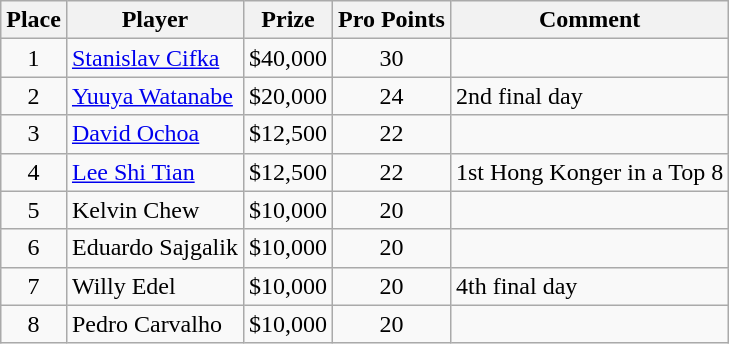<table class="wikitable">
<tr>
<th>Place</th>
<th>Player</th>
<th>Prize</th>
<th>Pro Points</th>
<th>Comment</th>
</tr>
<tr>
<td align=center>1</td>
<td> <a href='#'>Stanislav Cifka</a></td>
<td align=center>$40,000</td>
<td align=center>30</td>
<td></td>
</tr>
<tr>
<td align=center>2</td>
<td> <a href='#'>Yuuya Watanabe</a></td>
<td align=center>$20,000</td>
<td align=center>24</td>
<td>2nd final day</td>
</tr>
<tr>
<td align=center>3</td>
<td> <a href='#'>David Ochoa</a></td>
<td align=center>$12,500</td>
<td align=center>22</td>
<td></td>
</tr>
<tr>
<td align=center>4</td>
<td> <a href='#'>Lee Shi Tian</a></td>
<td align=center>$12,500</td>
<td align=center>22</td>
<td>1st Hong Konger in a Top 8</td>
</tr>
<tr>
<td align=center>5</td>
<td> Kelvin Chew</td>
<td align=center>$10,000</td>
<td align=center>20</td>
<td></td>
</tr>
<tr>
<td align=center>6</td>
<td> Eduardo Sajgalik</td>
<td align=center>$10,000</td>
<td align=center>20</td>
<td></td>
</tr>
<tr>
<td align=center>7</td>
<td> Willy Edel</td>
<td align=center>$10,000</td>
<td align=center>20</td>
<td>4th final day</td>
</tr>
<tr>
<td align=center>8</td>
<td> Pedro Carvalho</td>
<td align=center>$10,000</td>
<td align=center>20</td>
<td></td>
</tr>
</table>
